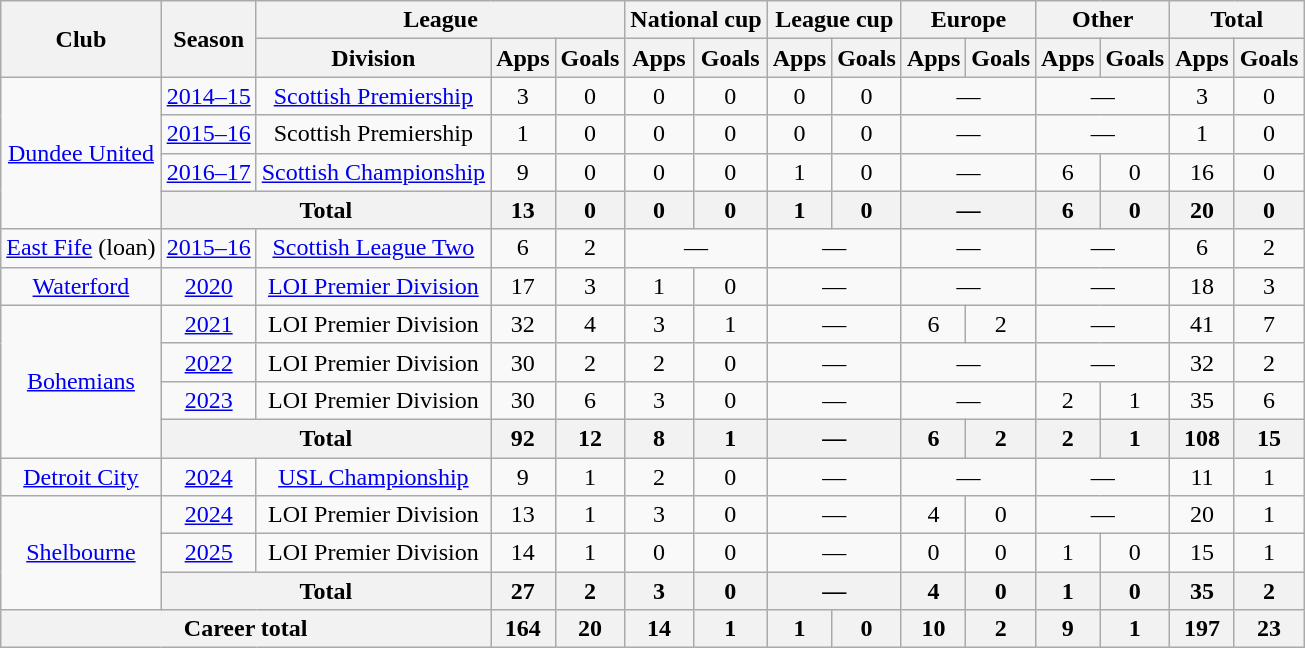<table class="wikitable" style="text-align: center">
<tr>
<th rowspan="2">Club</th>
<th rowspan="2">Season</th>
<th colspan="3">League</th>
<th colspan="2">National cup</th>
<th colspan="2">League cup</th>
<th colspan="2">Europe</th>
<th colspan="2">Other</th>
<th colspan="2">Total</th>
</tr>
<tr>
<th>Division</th>
<th>Apps</th>
<th>Goals</th>
<th>Apps</th>
<th>Goals</th>
<th>Apps</th>
<th>Goals</th>
<th>Apps</th>
<th>Goals</th>
<th>Apps</th>
<th>Goals</th>
<th>Apps</th>
<th>Goals</th>
</tr>
<tr>
<td rowspan="4"><a href='#'>Dundee United</a></td>
<td><a href='#'>2014–15</a></td>
<td><a href='#'>Scottish Premiership</a></td>
<td>3</td>
<td>0</td>
<td>0</td>
<td>0</td>
<td>0</td>
<td>0</td>
<td colspan="2">—</td>
<td colspan="2">—</td>
<td>3</td>
<td>0</td>
</tr>
<tr>
<td><a href='#'>2015–16</a></td>
<td>Scottish Premiership</td>
<td>1</td>
<td>0</td>
<td>0</td>
<td>0</td>
<td>0</td>
<td>0</td>
<td colspan="2">—</td>
<td colspan="2">—</td>
<td>1</td>
<td>0</td>
</tr>
<tr>
<td><a href='#'>2016–17</a></td>
<td><a href='#'>Scottish Championship</a></td>
<td>9</td>
<td>0</td>
<td>0</td>
<td>0</td>
<td>1</td>
<td>0</td>
<td colspan="2">—</td>
<td>6</td>
<td>0</td>
<td>16</td>
<td>0</td>
</tr>
<tr>
<th colspan="2">Total</th>
<th>13</th>
<th>0</th>
<th>0</th>
<th>0</th>
<th>1</th>
<th>0</th>
<th colspan="2">—</th>
<th>6</th>
<th>0</th>
<th>20</th>
<th>0</th>
</tr>
<tr>
<td><a href='#'>East Fife</a> (loan)</td>
<td><a href='#'>2015–16</a></td>
<td><a href='#'>Scottish League Two</a></td>
<td>6</td>
<td>2</td>
<td colspan="2">—</td>
<td colspan="2">—</td>
<td colspan="2">—</td>
<td colspan="2">—</td>
<td>6</td>
<td>2</td>
</tr>
<tr>
<td><a href='#'>Waterford</a></td>
<td><a href='#'>2020</a></td>
<td><a href='#'>LOI Premier Division</a></td>
<td>17</td>
<td>3</td>
<td>1</td>
<td>0</td>
<td colspan="2">—</td>
<td colspan="2">—</td>
<td colspan="2">—</td>
<td>18</td>
<td>3</td>
</tr>
<tr>
<td rowspan="4"><a href='#'>Bohemians</a></td>
<td><a href='#'>2021</a></td>
<td>LOI Premier Division</td>
<td>32</td>
<td>4</td>
<td>3</td>
<td>1</td>
<td colspan="2">—</td>
<td>6</td>
<td>2</td>
<td colspan="2">—</td>
<td>41</td>
<td>7</td>
</tr>
<tr>
<td><a href='#'>2022</a></td>
<td>LOI Premier Division</td>
<td>30</td>
<td>2</td>
<td>2</td>
<td>0</td>
<td colspan="2">—</td>
<td colspan="2">—</td>
<td colspan="2">—</td>
<td>32</td>
<td>2</td>
</tr>
<tr>
<td><a href='#'>2023</a></td>
<td>LOI Premier Division</td>
<td>30</td>
<td>6</td>
<td>3</td>
<td>0</td>
<td colspan="2">—</td>
<td colspan="2">—</td>
<td>2</td>
<td>1</td>
<td>35</td>
<td>6</td>
</tr>
<tr>
<th colspan="2">Total</th>
<th>92</th>
<th>12</th>
<th>8</th>
<th>1</th>
<th colspan="2">—</th>
<th>6</th>
<th>2</th>
<th>2</th>
<th>1</th>
<th>108</th>
<th>15</th>
</tr>
<tr>
<td><a href='#'>Detroit City</a></td>
<td><a href='#'>2024</a></td>
<td><a href='#'>USL Championship</a></td>
<td>9</td>
<td>1</td>
<td>2</td>
<td>0</td>
<td colspan="2">—</td>
<td colspan="2">—</td>
<td colspan="2">—</td>
<td>11</td>
<td>1</td>
</tr>
<tr>
<td rowspan="3"><a href='#'>Shelbourne</a></td>
<td><a href='#'>2024</a></td>
<td>LOI Premier Division</td>
<td>13</td>
<td>1</td>
<td>3</td>
<td>0</td>
<td colspan="2">—</td>
<td>4</td>
<td>0</td>
<td colspan="2">—</td>
<td>20</td>
<td>1</td>
</tr>
<tr>
<td><a href='#'>2025</a></td>
<td>LOI Premier Division</td>
<td>14</td>
<td>1</td>
<td>0</td>
<td>0</td>
<td colspan="2">—</td>
<td>0</td>
<td>0</td>
<td>1</td>
<td>0</td>
<td>15</td>
<td>1</td>
</tr>
<tr>
<th colspan="2">Total</th>
<th>27</th>
<th>2</th>
<th>3</th>
<th>0</th>
<th colspan="2">—</th>
<th>4</th>
<th>0</th>
<th>1</th>
<th>0</th>
<th>35</th>
<th>2</th>
</tr>
<tr>
<th colspan="3">Career total</th>
<th>164</th>
<th>20</th>
<th>14</th>
<th>1</th>
<th>1</th>
<th>0</th>
<th>10</th>
<th>2</th>
<th>9</th>
<th>1</th>
<th>197</th>
<th>23</th>
</tr>
</table>
